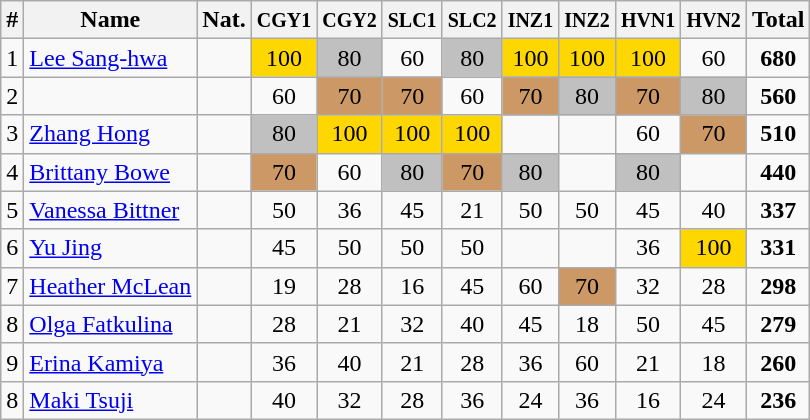<table class="wikitable" style="text-align:center;">
<tr>
<th>#</th>
<th>Name</th>
<th>Nat.</th>
<th><small>CGY1</small></th>
<th><small>CGY2</small></th>
<th><small>SLC1</small></th>
<th><small>SLC2</small></th>
<th><small>INZ1</small></th>
<th><small>INZ2</small></th>
<th><small>HVN1</small></th>
<th><small>HVN2</small></th>
<th>Total</th>
</tr>
<tr>
<td>1</td>
<td align=left><a href='#'>Lee Sang-hwa</a></td>
<td></td>
<td bgcolor=gold>100</td>
<td bgcolor=silver>80</td>
<td>60</td>
<td bgcolor=silver>80</td>
<td bgcolor=gold>100</td>
<td bgcolor=gold>100</td>
<td bgcolor=gold>100</td>
<td>60</td>
<td><strong>680</strong></td>
</tr>
<tr>
<td>2</td>
<td align=left></td>
<td></td>
<td>60</td>
<td bgcolor=cc9966>70</td>
<td bgcolor=cc9966>70</td>
<td>60</td>
<td bgcolor=cc9966>70</td>
<td bgcolor=silver>80</td>
<td bgcolor=cc9966>70</td>
<td bgcolor=silver>80</td>
<td><strong>560</strong></td>
</tr>
<tr>
<td>3</td>
<td align=left><a href='#'>Zhang Hong</a></td>
<td></td>
<td bgcolor=silver>80</td>
<td bgcolor=gold>100</td>
<td bgcolor=gold>100</td>
<td bgcolor=gold>100</td>
<td></td>
<td></td>
<td>60</td>
<td bgcolor=cc9966>70</td>
<td><strong>510</strong></td>
</tr>
<tr>
<td>4</td>
<td align=left><a href='#'>Brittany Bowe</a></td>
<td></td>
<td bgcolor=cc9966>70</td>
<td>60</td>
<td bgcolor=silver>80</td>
<td bgcolor=cc9966>70</td>
<td bgcolor=silver>80</td>
<td></td>
<td bgcolor=silver>80</td>
<td></td>
<td><strong>440</strong></td>
</tr>
<tr>
<td>5</td>
<td align=left><a href='#'>Vanessa Bittner</a></td>
<td></td>
<td>50</td>
<td>36</td>
<td>45</td>
<td>21</td>
<td>50</td>
<td>50</td>
<td>45</td>
<td>40</td>
<td><strong>337</strong></td>
</tr>
<tr>
<td>6</td>
<td align=left><a href='#'>Yu Jing</a></td>
<td></td>
<td>45</td>
<td>50</td>
<td>50</td>
<td>50</td>
<td></td>
<td></td>
<td>36</td>
<td bgcolor=gold>100</td>
<td><strong>331</strong></td>
</tr>
<tr>
<td>7</td>
<td align=left><a href='#'>Heather McLean</a></td>
<td></td>
<td>19</td>
<td>28</td>
<td>16</td>
<td>45</td>
<td>60</td>
<td bgcolor=cc9966>70</td>
<td>32</td>
<td>28</td>
<td><strong>298</strong></td>
</tr>
<tr>
<td>8</td>
<td align=left><a href='#'>Olga Fatkulina</a></td>
<td></td>
<td>28</td>
<td>21</td>
<td>32</td>
<td>40</td>
<td>45</td>
<td>18</td>
<td>50</td>
<td>45</td>
<td><strong>279</strong></td>
</tr>
<tr>
<td>9</td>
<td align=left><a href='#'>Erina Kamiya</a></td>
<td></td>
<td>36</td>
<td>40</td>
<td>21</td>
<td>28</td>
<td>36</td>
<td>60</td>
<td>21</td>
<td>18</td>
<td><strong>260</strong></td>
</tr>
<tr>
<td>8</td>
<td align=left><a href='#'>Maki Tsuji</a></td>
<td></td>
<td>40</td>
<td>32</td>
<td>28</td>
<td>36</td>
<td>24</td>
<td>36</td>
<td>16</td>
<td>24</td>
<td><strong>236</strong></td>
</tr>
</table>
